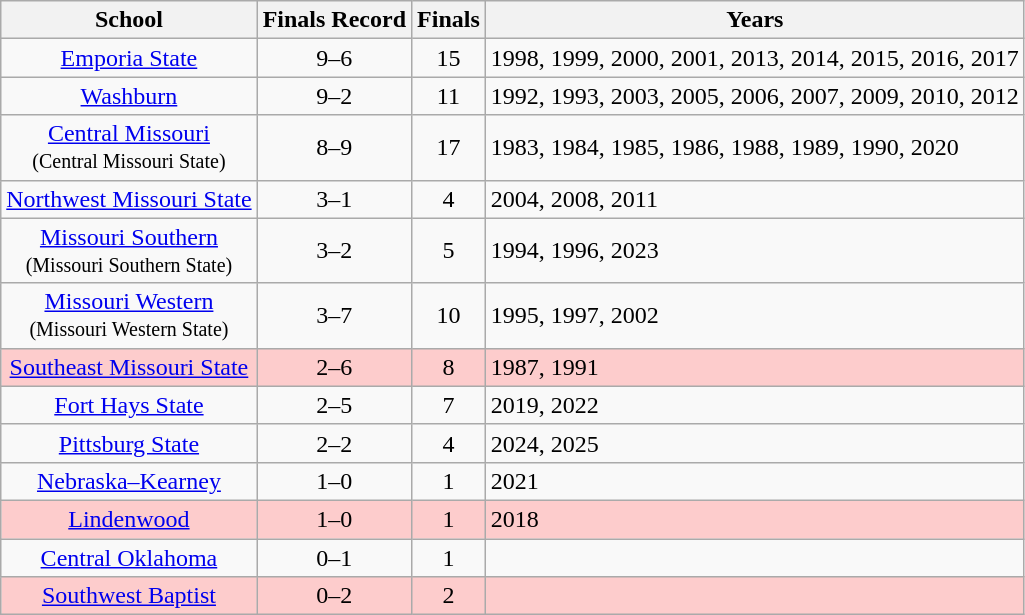<table class="wikitable sortable" style="text-align:center;">
<tr>
<th>School</th>
<th>Finals Record</th>
<th>Finals</th>
<th class=unsortable>Years</th>
</tr>
<tr>
<td><a href='#'>Emporia State</a></td>
<td>9–6</td>
<td>15</td>
<td align=left>1998, 1999, 2000, 2001, 2013, 2014, 2015, 2016, 2017</td>
</tr>
<tr>
<td><a href='#'>Washburn</a></td>
<td>9–2</td>
<td>11</td>
<td align=left>1992, 1993, 2003, 2005, 2006, 2007, 2009, 2010, 2012</td>
</tr>
<tr>
<td><a href='#'>Central Missouri</a><br><small>(Central Missouri State)</small></td>
<td>8–9</td>
<td>17</td>
<td align=left>1983, 1984, 1985, 1986, 1988, 1989, 1990, 2020</td>
</tr>
<tr>
<td><a href='#'>Northwest Missouri State</a></td>
<td>3–1</td>
<td>4</td>
<td align=left>2004, 2008, 2011</td>
</tr>
<tr>
<td><a href='#'>Missouri Southern</a><br><small>(Missouri Southern State)</small></td>
<td>3–2</td>
<td>5</td>
<td align=left>1994, 1996, 2023</td>
</tr>
<tr>
<td><a href='#'>Missouri Western</a><br><small>(Missouri Western State)</small></td>
<td>3–7</td>
<td>10</td>
<td align=left>1995, 1997, 2002</td>
</tr>
<tr bgcolor=#fdcccc>
<td><a href='#'>Southeast Missouri State</a></td>
<td>2–6</td>
<td>8</td>
<td align=left>1987, 1991</td>
</tr>
<tr>
<td><a href='#'>Fort Hays State</a></td>
<td>2–5</td>
<td>7</td>
<td align=left>2019, 2022</td>
</tr>
<tr>
<td><a href='#'>Pittsburg State</a></td>
<td>2–2</td>
<td>4</td>
<td align=left>2024, 2025</td>
</tr>
<tr>
<td><a href='#'>Nebraska–Kearney</a></td>
<td>1–0</td>
<td>1</td>
<td align=left>2021</td>
</tr>
<tr bgcolor=#fdcccc>
<td><a href='#'>Lindenwood</a></td>
<td>1–0</td>
<td>1</td>
<td align=left>2018</td>
</tr>
<tr>
<td><a href='#'>Central Oklahoma</a></td>
<td>0–1</td>
<td>1</td>
<td align=left></td>
</tr>
<tr bgcolor=#fdcccc>
<td><a href='#'>Southwest Baptist</a></td>
<td>0–2</td>
<td>2</td>
<td align=left></td>
</tr>
</table>
